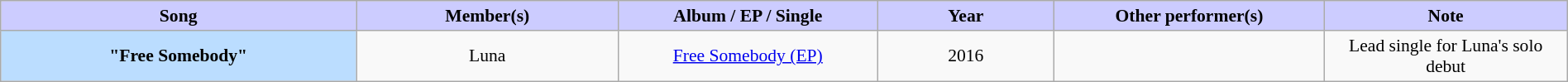<table class="wikitable" style="margin:0.5em auto; clear:both; font-size:.9em; text-align:center; width:100%">
<tr>
<th width="500" style="background: #CCCCFF;">Song</th>
<th width="350" style="background: #CCCCFF;">Member(s)</th>
<th width="350" style="background: #CCCCFF;">Album / EP / Single</th>
<th width="250" style="background: #CCCCFF;">Year</th>
<th width="350" style="background: #CCCCFF;">Other performer(s)</th>
<th width="350" style="background: #CCCCFF;">Note</th>
</tr>
<tr>
<td style="background-color:#bbddff"><strong>"Free Somebody"</strong></td>
<td>Luna</td>
<td><a href='#'>Free Somebody (EP)</a></td>
<td>2016</td>
<td></td>
<td>Lead single for Luna's solo debut</td>
</tr>
</table>
